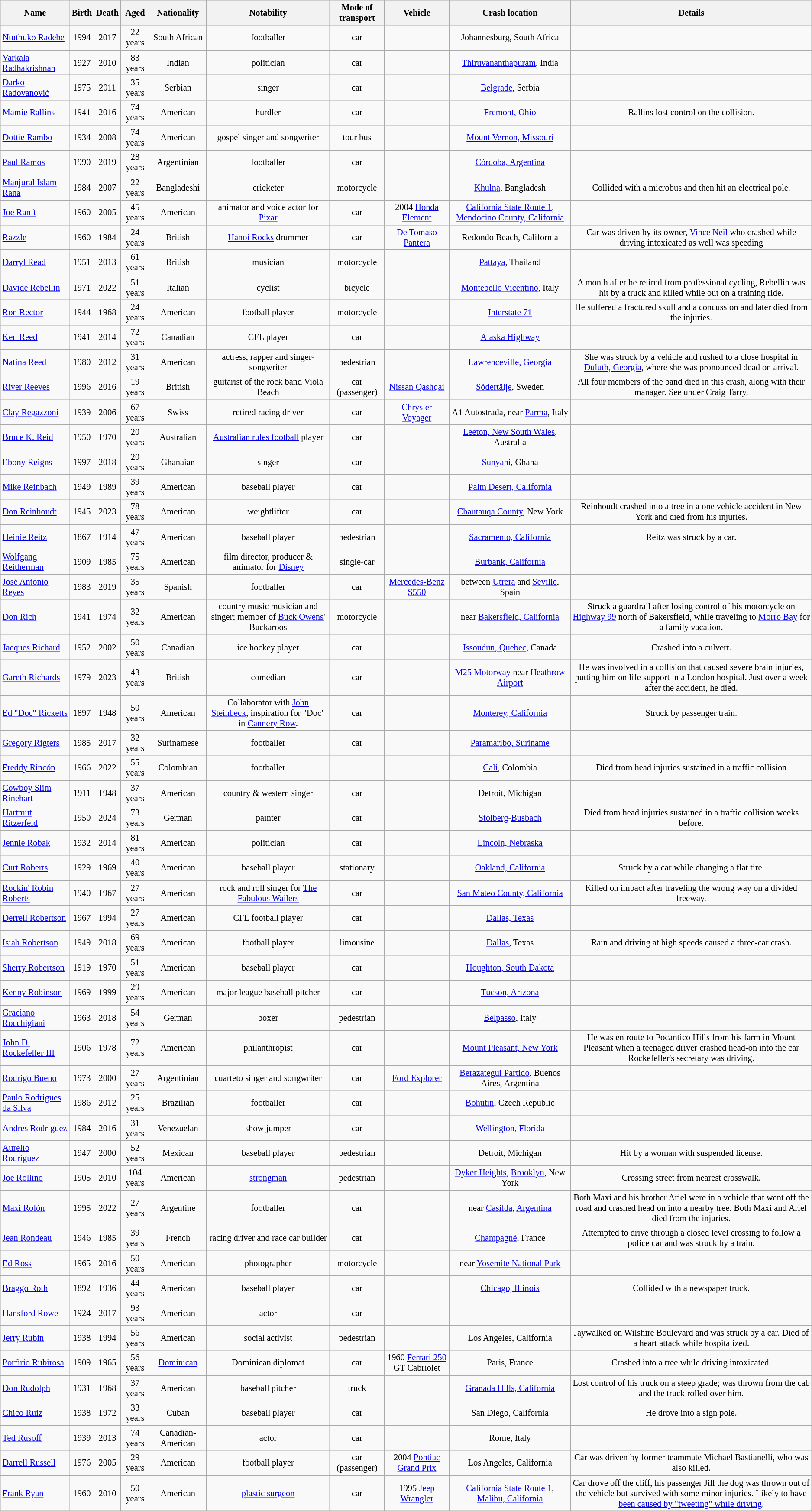<table class="wikitable sortable" style="text-align:center; font-size:85%">
<tr>
<th>Name</th>
<th>Birth</th>
<th>Death</th>
<th>Aged</th>
<th>Nationality</th>
<th>Notability</th>
<th>Mode of transport</th>
<th>Vehicle</th>
<th>Crash location</th>
<th>Details</th>
</tr>
<tr>
<td align="left"><a href='#'>Ntuthuko Radebe</a></td>
<td>1994</td>
<td>2017</td>
<td>22 years</td>
<td>South African</td>
<td>footballer</td>
<td>car</td>
<td></td>
<td>Johannesburg, South Africa</td>
<td></td>
</tr>
<tr>
<td align="left"><a href='#'>Varkala Radhakrishnan</a></td>
<td>1927</td>
<td>2010</td>
<td>83 years</td>
<td>Indian</td>
<td>politician</td>
<td>car</td>
<td></td>
<td><a href='#'>Thiruvananthapuram</a>, India</td>
<td></td>
</tr>
<tr>
<td align="left"><a href='#'>Darko Radovanović</a></td>
<td>1975</td>
<td>2011</td>
<td>35 years</td>
<td>Serbian</td>
<td>singer</td>
<td>car</td>
<td></td>
<td><a href='#'>Belgrade</a>, Serbia</td>
<td></td>
</tr>
<tr>
<td align="left"><a href='#'>Mamie Rallins</a></td>
<td>1941</td>
<td>2016</td>
<td>74 years</td>
<td>American</td>
<td>hurdler</td>
<td>car</td>
<td></td>
<td><a href='#'>Fremont, Ohio</a></td>
<td>Rallins lost control on the collision.</td>
</tr>
<tr>
<td align="left"><a href='#'>Dottie Rambo</a></td>
<td>1934</td>
<td>2008</td>
<td>74 years</td>
<td>American</td>
<td>gospel singer and songwriter</td>
<td>tour bus</td>
<td></td>
<td><a href='#'>Mount Vernon, Missouri</a></td>
<td></td>
</tr>
<tr>
<td align="left"><a href='#'>Paul Ramos</a></td>
<td>1990</td>
<td>2019</td>
<td>28 years</td>
<td>Argentinian</td>
<td>footballer</td>
<td>car</td>
<td></td>
<td><a href='#'>Córdoba, Argentina</a></td>
<td></td>
</tr>
<tr>
<td align="left"><a href='#'>Manjural Islam Rana</a></td>
<td>1984</td>
<td>2007</td>
<td>22 years</td>
<td>Bangladeshi</td>
<td>cricketer</td>
<td>motorcycle</td>
<td></td>
<td><a href='#'>Khulna</a>, Bangladesh</td>
<td>Collided with a microbus and then hit an electrical pole.</td>
</tr>
<tr>
<td align="left"><a href='#'>Joe Ranft</a></td>
<td>1960</td>
<td>2005</td>
<td>45 years</td>
<td>American</td>
<td>animator and voice actor for <a href='#'>Pixar</a></td>
<td>car</td>
<td>2004 <a href='#'>Honda Element</a></td>
<td><a href='#'>California State Route 1</a>, <a href='#'>Mendocino County, California</a></td>
<td></td>
</tr>
<tr>
<td align="left"><a href='#'>Razzle</a></td>
<td>1960</td>
<td>1984</td>
<td>24 years</td>
<td>British</td>
<td><a href='#'>Hanoi Rocks</a> drummer</td>
<td>car</td>
<td><a href='#'>De Tomaso Pantera</a></td>
<td>Redondo Beach, California</td>
<td>Car was driven by its owner, <a href='#'>Vince Neil</a> who crashed while driving intoxicated as well was speeding</td>
</tr>
<tr>
<td align="left"><a href='#'>Darryl Read</a></td>
<td>1951</td>
<td>2013</td>
<td>61 years</td>
<td>British</td>
<td>musician</td>
<td>motorcycle</td>
<td></td>
<td><a href='#'>Pattaya</a>, Thailand</td>
<td></td>
</tr>
<tr>
<td align="left"><a href='#'>Davide Rebellin</a></td>
<td>1971</td>
<td>2022</td>
<td>51 years</td>
<td>Italian</td>
<td>cyclist</td>
<td>bicycle</td>
<td></td>
<td><a href='#'>Montebello Vicentino</a>, Italy</td>
<td>A month after he retired from professional cycling, Rebellin was hit by a truck and killed while out on a training ride.</td>
</tr>
<tr>
<td align="left"><a href='#'>Ron Rector</a></td>
<td>1944</td>
<td>1968</td>
<td>24 years</td>
<td>American</td>
<td>football player</td>
<td>motorcycle</td>
<td></td>
<td><a href='#'>Interstate 71</a></td>
<td>He suffered a fractured skull and a concussion and later died from the injuries.</td>
</tr>
<tr>
<td align="left"><a href='#'>Ken Reed</a></td>
<td>1941</td>
<td>2014</td>
<td>72 years</td>
<td>Canadian</td>
<td>CFL player</td>
<td>car</td>
<td></td>
<td><a href='#'>Alaska Highway</a></td>
<td></td>
</tr>
<tr>
<td align="left"><a href='#'>Natina Reed</a></td>
<td>1980</td>
<td>2012</td>
<td>31 years</td>
<td>American</td>
<td>actress, rapper and singer-songwriter</td>
<td>pedestrian</td>
<td></td>
<td><a href='#'>Lawrenceville, Georgia</a></td>
<td>She was struck by a vehicle and rushed to a close hospital in <a href='#'>Duluth, Georgia</a>, where she was pronounced dead on arrival.</td>
</tr>
<tr>
<td align="left"><a href='#'>River Reeves</a></td>
<td>1996</td>
<td>2016</td>
<td>19 years</td>
<td>British</td>
<td>guitarist of the rock band Viola Beach</td>
<td>car (passenger)</td>
<td><a href='#'>Nissan Qashqai</a></td>
<td><a href='#'>Södertälje</a>, Sweden</td>
<td>All four members of the band died in this crash, along with their manager. See under Craig Tarry.</td>
</tr>
<tr>
<td align="left"><a href='#'>Clay Regazzoni</a></td>
<td>1939</td>
<td>2006</td>
<td>67 years</td>
<td>Swiss</td>
<td>retired racing driver</td>
<td>car</td>
<td><a href='#'>Chrysler Voyager</a></td>
<td>A1 Autostrada, near <a href='#'>Parma</a>, Italy</td>
<td></td>
</tr>
<tr>
<td align="left"><a href='#'>Bruce K. Reid</a></td>
<td>1950</td>
<td>1970</td>
<td>20 years</td>
<td>Australian</td>
<td><a href='#'>Australian rules football</a> player</td>
<td>car</td>
<td></td>
<td><a href='#'>Leeton, New South Wales</a>, Australia</td>
<td></td>
</tr>
<tr>
<td align="left"><a href='#'>Ebony Reigns</a></td>
<td>1997</td>
<td>2018</td>
<td>20 years</td>
<td>Ghanaian</td>
<td>singer</td>
<td>car</td>
<td></td>
<td><a href='#'>Sunyani</a>, Ghana</td>
<td></td>
</tr>
<tr>
<td align="left"><a href='#'>Mike Reinbach</a></td>
<td>1949</td>
<td>1989</td>
<td>39 years</td>
<td>American</td>
<td>baseball player</td>
<td>car</td>
<td></td>
<td><a href='#'>Palm Desert, California</a></td>
<td></td>
</tr>
<tr>
<td align="left"><a href='#'>Don Reinhoudt</a></td>
<td>1945</td>
<td>2023</td>
<td>78 years</td>
<td>American</td>
<td>weightlifter</td>
<td>car</td>
<td></td>
<td><a href='#'>Chautauqa County</a>, New York</td>
<td>Reinhoudt crashed into a tree in a one vehicle accident in New York and died from his injuries.</td>
</tr>
<tr>
<td align="left"><a href='#'>Heinie Reitz</a></td>
<td>1867</td>
<td>1914</td>
<td>47 years</td>
<td>American</td>
<td>baseball player</td>
<td>pedestrian</td>
<td></td>
<td><a href='#'>Sacramento, California</a></td>
<td>Reitz was struck by a car.</td>
</tr>
<tr>
<td align="left"><a href='#'>Wolfgang Reitherman</a></td>
<td>1909</td>
<td>1985</td>
<td>75 years</td>
<td>American</td>
<td>film director, producer & animator for <a href='#'>Disney</a></td>
<td>single-car</td>
<td></td>
<td><a href='#'>Burbank, California</a></td>
<td></td>
</tr>
<tr>
<td align="left"><a href='#'>José Antonio Reyes</a></td>
<td>1983</td>
<td>2019</td>
<td>35 years</td>
<td>Spanish</td>
<td>footballer</td>
<td>car</td>
<td><a href='#'>Mercedes-Benz S550</a></td>
<td>between <a href='#'>Utrera</a> and <a href='#'>Seville</a>, Spain</td>
<td></td>
</tr>
<tr>
<td align="left"><a href='#'>Don Rich</a></td>
<td>1941</td>
<td>1974</td>
<td>32 years</td>
<td>American</td>
<td>country music musician and singer; member of <a href='#'>Buck Owens</a>' Buckaroos</td>
<td>motorcycle</td>
<td></td>
<td>near <a href='#'>Bakersfield, California</a></td>
<td>Struck a guardrail after losing control of his motorcycle on <a href='#'>Highway 99</a> north of Bakersfield, while traveling to <a href='#'>Morro Bay</a> for a family vacation.</td>
</tr>
<tr>
<td align="left"><a href='#'>Jacques Richard</a></td>
<td>1952</td>
<td>2002</td>
<td>50 years</td>
<td>Canadian</td>
<td>ice hockey player</td>
<td>car</td>
<td></td>
<td><a href='#'>Issoudun, Quebec</a>, Canada</td>
<td>Crashed into a culvert.</td>
</tr>
<tr>
<td align="left"><a href='#'>Gareth Richards</a></td>
<td>1979</td>
<td>2023</td>
<td>43 years</td>
<td>British</td>
<td>comedian</td>
<td>car</td>
<td></td>
<td><a href='#'>M25 Motorway</a> near <a href='#'>Heathrow Airport</a></td>
<td>He was involved in a collision that caused severe brain injuries, putting him on life support in a London hospital. Just over a week after the accident, he died.</td>
</tr>
<tr>
<td align="left"><a href='#'>Ed "Doc" Ricketts</a></td>
<td>1897</td>
<td>1948</td>
<td>50 years</td>
<td>American</td>
<td>Collaborator with <a href='#'>John Steinbeck</a>, inspiration for "Doc" in <a href='#'>Cannery Row</a>.</td>
<td>car</td>
<td></td>
<td><a href='#'>Monterey, California</a></td>
<td>Struck by passenger train.</td>
</tr>
<tr>
<td align="left"><a href='#'>Gregory Rigters</a></td>
<td>1985</td>
<td>2017</td>
<td>32 years</td>
<td>Surinamese</td>
<td>footballer</td>
<td>car</td>
<td></td>
<td><a href='#'>Paramaribo, Suriname</a></td>
<td></td>
</tr>
<tr>
<td align="left"><a href='#'>Freddy Rincón</a></td>
<td>1966</td>
<td>2022</td>
<td>55 years</td>
<td>Colombian</td>
<td>footballer</td>
<td></td>
<td></td>
<td><a href='#'>Cali</a>, Colombia</td>
<td>Died from head injuries sustained in a traffic collision</td>
</tr>
<tr>
<td align="left"><a href='#'>Cowboy Slim Rinehart</a></td>
<td>1911</td>
<td>1948</td>
<td>37 years</td>
<td>American</td>
<td>country & western singer</td>
<td>car</td>
<td></td>
<td>Detroit, Michigan</td>
<td></td>
</tr>
<tr>
<td align="left"><a href='#'>Hartmut Ritzerfeld</a></td>
<td>1950</td>
<td>2024</td>
<td>73 years</td>
<td>German</td>
<td>painter</td>
<td>car</td>
<td></td>
<td><a href='#'>Stolberg</a>-<a href='#'>Büsbach</a></td>
<td>Died from head injuries sustained in a traffic collision weeks before.</td>
</tr>
<tr>
<td align="left"><a href='#'>Jennie Robak</a></td>
<td>1932</td>
<td>2014</td>
<td>81 years</td>
<td>American</td>
<td>politician</td>
<td>car</td>
<td></td>
<td><a href='#'>Lincoln, Nebraska</a></td>
<td></td>
</tr>
<tr>
<td align="left"><a href='#'>Curt Roberts</a></td>
<td>1929</td>
<td>1969</td>
<td>40 years</td>
<td>American</td>
<td>baseball player</td>
<td>stationary</td>
<td></td>
<td><a href='#'>Oakland, California</a></td>
<td>Struck by a car while changing a flat tire.</td>
</tr>
<tr>
<td align="left"><a href='#'>Rockin' Robin Roberts</a></td>
<td>1940</td>
<td>1967</td>
<td>27 years</td>
<td>American</td>
<td>rock and roll singer for <a href='#'>The Fabulous Wailers</a></td>
<td>car</td>
<td></td>
<td><a href='#'>San Mateo County, California</a></td>
<td>Killed on impact after traveling the wrong way on a divided freeway.</td>
</tr>
<tr>
<td align="left"><a href='#'>Derrell Robertson</a></td>
<td>1967</td>
<td>1994</td>
<td>27 years</td>
<td>American</td>
<td>CFL football player</td>
<td>car</td>
<td></td>
<td><a href='#'>Dallas, Texas</a></td>
<td></td>
</tr>
<tr>
<td align="left"><a href='#'>Isiah Robertson</a></td>
<td>1949</td>
<td>2018</td>
<td>69 years</td>
<td>American</td>
<td>football player</td>
<td>limousine</td>
<td></td>
<td><a href='#'>Dallas</a>, Texas</td>
<td>Rain and driving at high speeds caused a three-car crash.</td>
</tr>
<tr>
<td align="left"><a href='#'>Sherry Robertson</a></td>
<td>1919</td>
<td>1970</td>
<td>51 years</td>
<td>American</td>
<td>baseball player</td>
<td>car</td>
<td></td>
<td><a href='#'>Houghton, South Dakota</a></td>
<td></td>
</tr>
<tr>
<td align="left"><a href='#'>Kenny Robinson</a></td>
<td>1969</td>
<td>1999</td>
<td>29 years</td>
<td>American</td>
<td>major league baseball pitcher</td>
<td>car</td>
<td></td>
<td><a href='#'>Tucson, Arizona</a></td>
<td></td>
</tr>
<tr>
<td align="left"><a href='#'>Graciano Rocchigiani</a></td>
<td>1963</td>
<td>2018</td>
<td>54 years</td>
<td>German</td>
<td>boxer</td>
<td>pedestrian</td>
<td></td>
<td><a href='#'>Belpasso</a>, Italy</td>
<td></td>
</tr>
<tr>
<td align="left"><a href='#'>John D. Rockefeller III</a></td>
<td>1906</td>
<td>1978</td>
<td>72 years</td>
<td>American</td>
<td>philanthropist</td>
<td>car</td>
<td></td>
<td><a href='#'>Mount Pleasant, New York</a></td>
<td>He was en route to Pocantico Hills from his farm in Mount Pleasant when a teenaged driver crashed head-on into the car Rockefeller's secretary was driving.</td>
</tr>
<tr>
<td align="left"><a href='#'>Rodrigo Bueno</a></td>
<td>1973</td>
<td>2000</td>
<td>27 years</td>
<td>Argentinian</td>
<td>cuarteto singer and songwriter</td>
<td>car</td>
<td><a href='#'>Ford Explorer</a></td>
<td><a href='#'>Berazategui Partido</a>, Buenos Aires, Argentina</td>
<td></td>
</tr>
<tr>
<td align="left"><a href='#'>Paulo Rodrigues da Silva</a></td>
<td>1986</td>
<td>2012</td>
<td>25 years</td>
<td>Brazilian</td>
<td>footballer</td>
<td>car</td>
<td></td>
<td><a href='#'>Bohutín</a>, Czech Republic</td>
<td></td>
</tr>
<tr>
<td align="left"><a href='#'>Andres Rodriguez</a></td>
<td>1984</td>
<td>2016</td>
<td>31 years</td>
<td>Venezuelan</td>
<td>show jumper</td>
<td>car</td>
<td></td>
<td><a href='#'>Wellington, Florida</a></td>
<td></td>
</tr>
<tr>
<td align="left"><a href='#'>Aurelio Rodríguez</a></td>
<td>1947</td>
<td>2000</td>
<td>52 years</td>
<td>Mexican</td>
<td>baseball player</td>
<td>pedestrian</td>
<td></td>
<td>Detroit, Michigan</td>
<td>Hit by a woman with suspended license.</td>
</tr>
<tr>
<td align="left"><a href='#'>Joe Rollino</a></td>
<td>1905</td>
<td>2010</td>
<td>104 years</td>
<td>American</td>
<td><a href='#'>strongman</a></td>
<td>pedestrian</td>
<td></td>
<td><a href='#'>Dyker Heights</a>, <a href='#'>Brooklyn</a>, New York</td>
<td>Crossing street  from nearest crosswalk.</td>
</tr>
<tr>
<td align="left"><a href='#'>Maxi Rolón</a></td>
<td>1995</td>
<td>2022</td>
<td>27 years</td>
<td>Argentine</td>
<td>footballer</td>
<td>car</td>
<td></td>
<td>near <a href='#'>Casilda</a>, <a href='#'>Argentina</a></td>
<td>Both Maxi and his brother Ariel were in a vehicle that went off the road and crashed head on into a nearby tree. Both Maxi and Ariel died from the injuries.</td>
</tr>
<tr>
<td align="left"><a href='#'>Jean Rondeau</a></td>
<td>1946</td>
<td>1985</td>
<td>39 years</td>
<td>French</td>
<td>racing driver and race car builder</td>
<td>car</td>
<td></td>
<td><a href='#'>Champagné</a>, France</td>
<td>Attempted to drive through a closed level crossing to follow a police car and was struck by a train.</td>
</tr>
<tr>
<td align="left"><a href='#'>Ed Ross</a></td>
<td>1965</td>
<td>2016</td>
<td>50 years</td>
<td>American</td>
<td>photographer</td>
<td>motorcycle</td>
<td></td>
<td>near <a href='#'>Yosemite National Park</a></td>
<td></td>
</tr>
<tr>
<td align="left"><a href='#'>Braggo Roth</a></td>
<td>1892</td>
<td>1936</td>
<td>44 years</td>
<td>American</td>
<td>baseball player</td>
<td>car</td>
<td></td>
<td><a href='#'>Chicago, Illinois</a></td>
<td>Collided with a newspaper truck.</td>
</tr>
<tr>
<td align="left"><a href='#'>Hansford Rowe</a></td>
<td>1924</td>
<td>2017</td>
<td>93 years</td>
<td>American</td>
<td>actor</td>
<td>car</td>
<td></td>
<td></td>
<td></td>
</tr>
<tr>
<td align="left"><a href='#'>Jerry Rubin</a></td>
<td>1938</td>
<td>1994</td>
<td>56 years</td>
<td>American</td>
<td>social activist</td>
<td>pedestrian</td>
<td></td>
<td>Los Angeles, California</td>
<td>Jaywalked on Wilshire Boulevard and was struck by a car. Died of a heart attack while hospitalized.</td>
</tr>
<tr>
<td align="left"><a href='#'>Porfirio Rubirosa</a></td>
<td>1909</td>
<td>1965</td>
<td>56 years</td>
<td><a href='#'>Dominican</a></td>
<td>Dominican diplomat</td>
<td>car</td>
<td>1960 <a href='#'>Ferrari 250</a> GT Cabriolet</td>
<td>Paris, France</td>
<td>Crashed into a tree while driving intoxicated.</td>
</tr>
<tr>
<td align="left"><a href='#'>Don Rudolph</a></td>
<td>1931</td>
<td>1968</td>
<td>37 years</td>
<td>American</td>
<td>baseball pitcher</td>
<td>truck</td>
<td></td>
<td><a href='#'>Granada Hills, California</a></td>
<td>Lost control of his truck on a steep grade; was thrown from the cab and the truck rolled over him.</td>
</tr>
<tr>
<td align="left"><a href='#'>Chico Ruiz</a></td>
<td>1938</td>
<td>1972</td>
<td>33 years</td>
<td>Cuban</td>
<td>baseball player</td>
<td>car</td>
<td></td>
<td>San Diego, California</td>
<td>He drove into a sign pole.</td>
</tr>
<tr>
<td align="left"><a href='#'>Ted Rusoff</a></td>
<td>1939</td>
<td>2013</td>
<td>74 years</td>
<td>Canadian-American</td>
<td>actor</td>
<td>car</td>
<td></td>
<td>Rome, Italy</td>
<td></td>
</tr>
<tr>
<td align="left"><a href='#'>Darrell Russell</a></td>
<td>1976</td>
<td>2005</td>
<td>29 years</td>
<td>American</td>
<td>football player</td>
<td>car (passenger)</td>
<td>2004 <a href='#'>Pontiac Grand Prix</a></td>
<td>Los Angeles, California</td>
<td>Car was driven by former teammate Michael Bastianelli, who was also killed.</td>
</tr>
<tr>
<td align="left"><a href='#'>Frank Ryan</a></td>
<td>1960</td>
<td>2010</td>
<td>50 years</td>
<td>American</td>
<td><a href='#'>plastic surgeon</a></td>
<td>car</td>
<td>1995 <a href='#'>Jeep Wrangler</a></td>
<td><a href='#'>California State Route 1</a>, <a href='#'>Malibu, California</a></td>
<td>Car drove off the cliff, his passenger Jill the dog was thrown out of the vehicle but survived with some minor injuries. Likely to have <a href='#'>been caused by "tweeting" while driving</a>.</td>
</tr>
</table>
